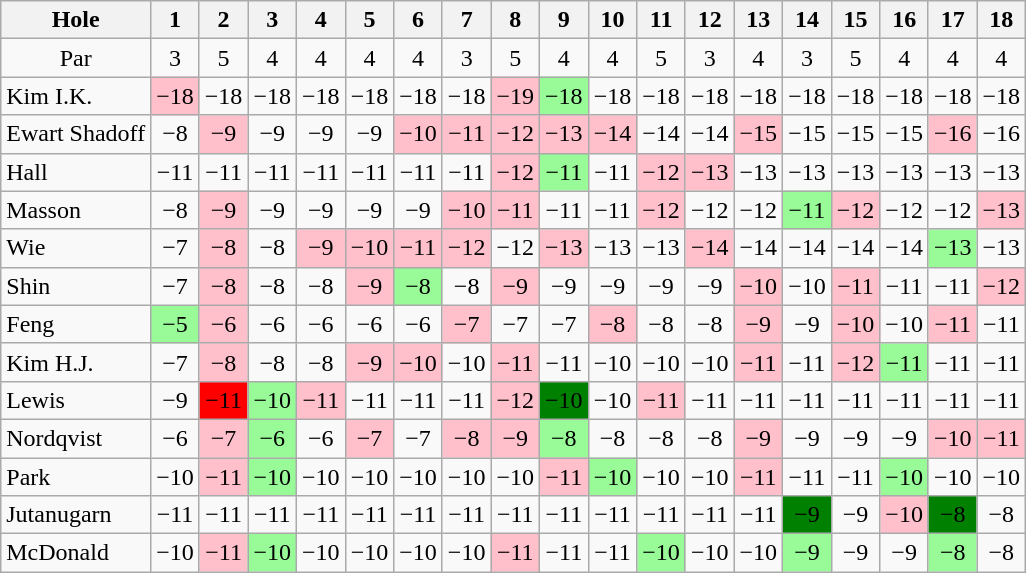<table class="wikitable" style="text-align:center">
<tr>
<th>Hole</th>
<th>1</th>
<th>2</th>
<th>3</th>
<th>4</th>
<th>5</th>
<th>6</th>
<th>7</th>
<th>8</th>
<th>9</th>
<th>10</th>
<th>11</th>
<th>12</th>
<th>13</th>
<th>14</th>
<th>15</th>
<th>16</th>
<th>17</th>
<th>18</th>
</tr>
<tr>
<td>Par</td>
<td>3</td>
<td>5</td>
<td>4</td>
<td>4</td>
<td>4</td>
<td>4</td>
<td>3</td>
<td>5</td>
<td>4</td>
<td>4</td>
<td>5</td>
<td>3</td>
<td>4</td>
<td>3</td>
<td>5</td>
<td>4</td>
<td>4</td>
<td>4</td>
</tr>
<tr>
<td align=left> Kim I.K.</td>
<td style="background: Pink;">−18</td>
<td>−18</td>
<td>−18</td>
<td>−18</td>
<td>−18</td>
<td>−18</td>
<td>−18</td>
<td style="background: Pink;">−19</td>
<td style="background: PaleGreen;">−18</td>
<td>−18</td>
<td>−18</td>
<td>−18</td>
<td>−18</td>
<td>−18</td>
<td>−18</td>
<td>−18</td>
<td>−18</td>
<td>−18</td>
</tr>
<tr>
<td align=left> Ewart Shadoff</td>
<td>−8</td>
<td style="background: Pink;">−9</td>
<td>−9</td>
<td>−9</td>
<td>−9</td>
<td style="background: Pink;">−10</td>
<td style="background: Pink;">−11</td>
<td style="background: Pink;">−12</td>
<td style="background: Pink;">−13</td>
<td style="background: Pink;">−14</td>
<td>−14</td>
<td>−14</td>
<td style="background: Pink;">−15</td>
<td>−15</td>
<td>−15</td>
<td>−15</td>
<td style="background: Pink;">−16</td>
<td>−16</td>
</tr>
<tr>
<td align=left> Hall</td>
<td>−11</td>
<td>−11</td>
<td>−11</td>
<td>−11</td>
<td>−11</td>
<td>−11</td>
<td>−11</td>
<td style="background: Pink;">−12</td>
<td style="background: PaleGreen;">−11</td>
<td>−11</td>
<td style="background: Pink;">−12</td>
<td style="background: Pink;">−13</td>
<td>−13</td>
<td>−13</td>
<td>−13</td>
<td>−13</td>
<td>−13</td>
<td>−13</td>
</tr>
<tr>
<td align=left> Masson</td>
<td>−8</td>
<td style="background: Pink;">−9</td>
<td>−9</td>
<td>−9</td>
<td>−9</td>
<td>−9</td>
<td style="background: Pink;">−10</td>
<td style="background: Pink;">−11</td>
<td>−11</td>
<td>−11</td>
<td style="background: Pink;">−12</td>
<td>−12</td>
<td>−12</td>
<td style="background: PaleGreen;">−11</td>
<td style="background: Pink;">−12</td>
<td>−12</td>
<td>−12</td>
<td style="background: Pink;">−13</td>
</tr>
<tr>
<td align=left> Wie</td>
<td>−7</td>
<td style="background: Pink;">−8</td>
<td>−8</td>
<td style="background: Pink;">−9</td>
<td style="background: Pink;">−10</td>
<td style="background: Pink;">−11</td>
<td style="background: Pink;">−12</td>
<td>−12</td>
<td style="background: Pink;">−13</td>
<td>−13</td>
<td>−13</td>
<td style="background: Pink;">−14</td>
<td>−14</td>
<td>−14</td>
<td>−14</td>
<td>−14</td>
<td style="background: PaleGreen;">−13</td>
<td>−13</td>
</tr>
<tr>
<td align=left> Shin</td>
<td>−7</td>
<td style="background: Pink;">−8</td>
<td>−8</td>
<td>−8</td>
<td style="background: Pink;">−9</td>
<td style="background: PaleGreen;">−8</td>
<td>−8</td>
<td style="background: Pink;">−9</td>
<td>−9</td>
<td>−9</td>
<td>−9</td>
<td>−9</td>
<td style="background: Pink;">−10</td>
<td>−10</td>
<td style="background: Pink;">−11</td>
<td>−11</td>
<td>−11</td>
<td style="background: Pink;">−12</td>
</tr>
<tr>
<td align=left> Feng</td>
<td style="background: PaleGreen;">−5</td>
<td style="background: Pink;">−6</td>
<td>−6</td>
<td>−6</td>
<td>−6</td>
<td>−6</td>
<td style="background: Pink;">−7</td>
<td>−7</td>
<td>−7</td>
<td style="background: Pink;">−8</td>
<td>−8</td>
<td>−8</td>
<td style="background: Pink;">−9</td>
<td>−9</td>
<td style="background: Pink;">−10</td>
<td>−10</td>
<td style="background: Pink;">−11</td>
<td>−11</td>
</tr>
<tr>
<td align=left> Kim H.J.</td>
<td>−7</td>
<td style="background: Pink;">−8</td>
<td>−8</td>
<td>−8</td>
<td style="background: Pink;">−9</td>
<td style="background: Pink;">−10</td>
<td>−10</td>
<td style="background: Pink;">−11</td>
<td>−11</td>
<td>−10</td>
<td>−10</td>
<td>−10</td>
<td style="background: Pink;">−11</td>
<td>−11</td>
<td style="background: Pink;">−12</td>
<td style="background: PaleGreen;">−11</td>
<td>−11</td>
<td>−11</td>
</tr>
<tr>
<td align=left> Lewis</td>
<td>−9</td>
<td style="background: Red;">−11</td>
<td style="background: PaleGreen;">−10</td>
<td style="background: Pink;">−11</td>
<td>−11</td>
<td>−11</td>
<td>−11</td>
<td style="background: Pink;">−12</td>
<td style="background: Green;">−10</td>
<td>−10</td>
<td style="background: Pink;">−11</td>
<td>−11</td>
<td>−11</td>
<td>−11</td>
<td>−11</td>
<td>−11</td>
<td>−11</td>
<td>−11</td>
</tr>
<tr>
<td align=left> Nordqvist</td>
<td>−6</td>
<td style="background: Pink;">−7</td>
<td style="background: PaleGreen;">−6</td>
<td>−6</td>
<td style="background: Pink;">−7</td>
<td>−7</td>
<td style="background: Pink;">−8</td>
<td style="background: Pink;">−9</td>
<td style="background: PaleGreen;">−8</td>
<td>−8</td>
<td>−8</td>
<td>−8</td>
<td style="background: Pink;">−9</td>
<td>−9</td>
<td>−9</td>
<td>−9</td>
<td style="background: Pink;">−10</td>
<td style="background: Pink;">−11</td>
</tr>
<tr>
<td align=left> Park</td>
<td>−10</td>
<td style="background: Pink;">−11</td>
<td style="background: PaleGreen;">−10</td>
<td>−10</td>
<td>−10</td>
<td>−10</td>
<td>−10</td>
<td>−10</td>
<td style="background: Pink;">−11</td>
<td style="background: PaleGreen;">−10</td>
<td>−10</td>
<td>−10</td>
<td style="background: Pink;">−11</td>
<td>−11</td>
<td>−11</td>
<td style="background: PaleGreen;">−10</td>
<td>−10</td>
<td>−10</td>
</tr>
<tr>
<td align=left> Jutanugarn</td>
<td>−11</td>
<td>−11</td>
<td>−11</td>
<td>−11</td>
<td>−11</td>
<td>−11</td>
<td>−11</td>
<td>−11</td>
<td>−11</td>
<td>−11</td>
<td>−11</td>
<td>−11</td>
<td>−11</td>
<td style="background: Green;">−9</td>
<td>−9</td>
<td style="background: Pink;">−10</td>
<td style="background: Green;">−8</td>
<td>−8</td>
</tr>
<tr>
<td align=left> McDonald</td>
<td>−10</td>
<td style="background: Pink;">−11</td>
<td style="background: PaleGreen;">−10</td>
<td>−10</td>
<td>−10</td>
<td>−10</td>
<td>−10</td>
<td style="background: Pink;">−11</td>
<td>−11</td>
<td>−11</td>
<td style="background: PaleGreen;">−10</td>
<td>−10</td>
<td>−10</td>
<td style="background: PaleGreen;">−9</td>
<td>−9</td>
<td>−9</td>
<td style="background: PaleGreen;">−8</td>
<td>−8</td>
</tr>
</table>
